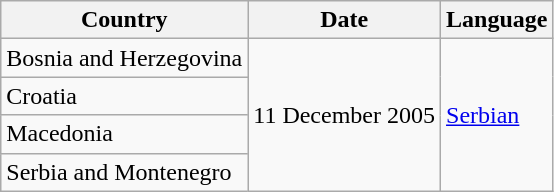<table class="wikitable">
<tr>
<th>Country</th>
<th>Date</th>
<th>Language</th>
</tr>
<tr>
<td>Bosnia and Herzegovina</td>
<td rowspan="4">11 December 2005</td>
<td rowspan="4"><a href='#'>Serbian</a></td>
</tr>
<tr>
<td>Croatia</td>
</tr>
<tr>
<td>Macedonia</td>
</tr>
<tr>
<td>Serbia and Montenegro</td>
</tr>
</table>
